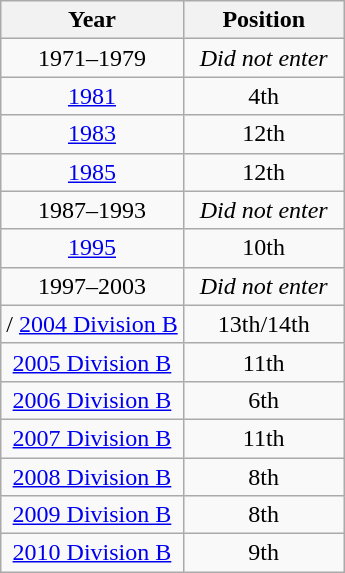<table class="wikitable" style="text-align: center;">
<tr>
<th>Year</th>
<th width="100">Position</th>
</tr>
<tr>
<td>1971–1979</td>
<td colspan=4><em>Did not enter</em></td>
</tr>
<tr>
<td> <a href='#'>1981</a></td>
<td>4th</td>
</tr>
<tr>
<td> <a href='#'>1983</a></td>
<td>12th</td>
</tr>
<tr>
<td> <a href='#'>1985</a></td>
<td>12th</td>
</tr>
<tr>
<td>1987–1993</td>
<td colspan=4><em>Did not enter</em></td>
</tr>
<tr>
<td> <a href='#'>1995</a></td>
<td>10th</td>
</tr>
<tr>
<td>1997–2003</td>
<td colspan=4><em>Did not enter</em></td>
</tr>
<tr>
<td>/ <a href='#'>2004 Division B</a></td>
<td>13th/14th</td>
</tr>
<tr>
<td> <a href='#'>2005 Division B</a></td>
<td>11th</td>
</tr>
<tr>
<td> <a href='#'>2006 Division B</a></td>
<td>6th</td>
</tr>
<tr>
<td> <a href='#'>2007 Division B</a></td>
<td>11th</td>
</tr>
<tr>
<td> <a href='#'>2008 Division B</a></td>
<td>8th</td>
</tr>
<tr>
<td> <a href='#'>2009 Division B</a></td>
<td>8th</td>
</tr>
<tr>
<td> <a href='#'>2010 Division B</a></td>
<td>9th</td>
</tr>
</table>
